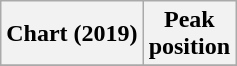<table class="wikitable sortable plainrowheaders" style="text-align:center">
<tr>
<th scope="col">Chart (2019)</th>
<th scope="col">Peak<br>position</th>
</tr>
<tr>
</tr>
</table>
